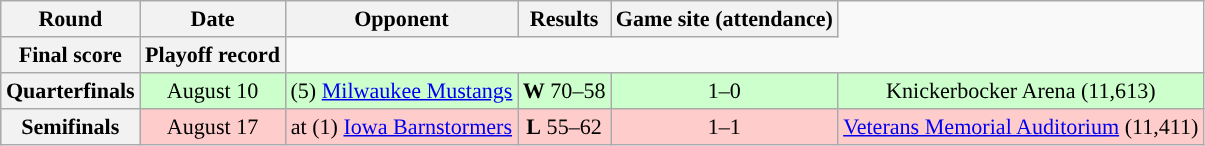<table class="wikitable" style="font-size: 92%;" "align=center">
<tr>
<th>Round</th>
<th>Date</th>
<th>Opponent</th>
<th>Results</th>
<th>Game site (attendance)</th>
</tr>
<tr>
<th>Final score</th>
<th>Playoff record</th>
</tr>
<tr style="background:#cfc">
<th>Quarterfinals</th>
<td style="text-align:center;">August 10</td>
<td style="text-align:center;">(5) <a href='#'>Milwaukee Mustangs</a></td>
<td style="text-align:center;"><strong>W</strong> 70–58</td>
<td style="text-align:center;">1–0</td>
<td style="text-align:center;">Knickerbocker Arena (11,613)</td>
</tr>
<tr style="background:#fcc">
<th>Semifinals</th>
<td style="text-align:center;">August 17</td>
<td style="text-align:center;">at (1) <a href='#'>Iowa Barnstormers</a></td>
<td style="text-align:center;"><strong>L</strong> 55–62</td>
<td style="text-align:center;">1–1</td>
<td style="text-align:center;"><a href='#'>Veterans Memorial Auditorium</a> (11,411)</td>
</tr>
</table>
